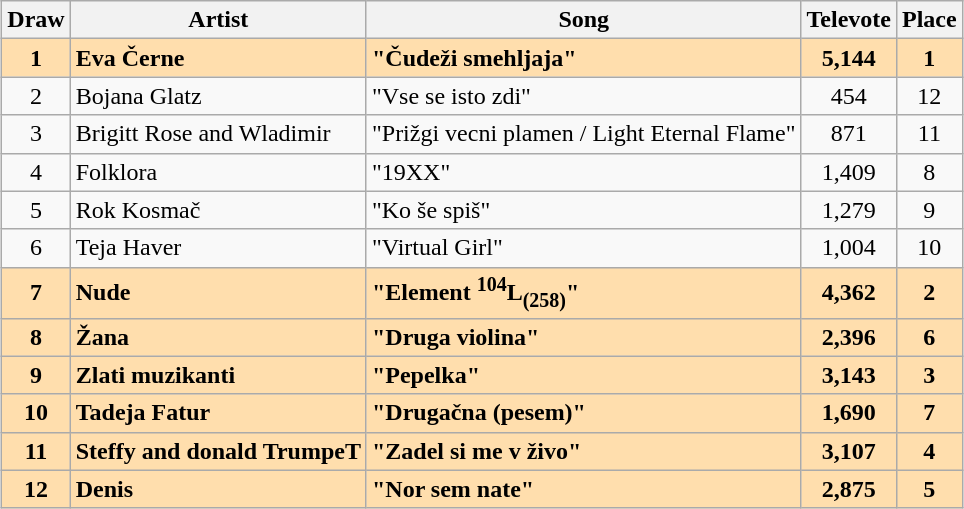<table class="sortable wikitable" style="margin: 1em auto 1em auto; text-align:center">
<tr>
<th>Draw</th>
<th>Artist</th>
<th>Song</th>
<th>Televote</th>
<th>Place</th>
</tr>
<tr style="font-weight:bold; background:navajowhite;">
<td>1</td>
<td align="left">Eva Černe</td>
<td align="left">"Čudeži smehljaja"</td>
<td>5,144</td>
<td>1</td>
</tr>
<tr>
<td>2</td>
<td align="left">Bojana Glatz</td>
<td align="left">"Vse se isto zdi"</td>
<td>454</td>
<td>12</td>
</tr>
<tr>
<td>3</td>
<td align="left">Brigitt Rose and Wladimir</td>
<td align="left">"Prižgi vecni plamen / Light Eternal Flame"</td>
<td>871</td>
<td>11</td>
</tr>
<tr>
<td>4</td>
<td align="left">Folklora</td>
<td align="left">"19XX"</td>
<td>1,409</td>
<td>8</td>
</tr>
<tr>
<td>5</td>
<td align="left">Rok Kosmač</td>
<td align="left">"Ko še spiš"</td>
<td>1,279</td>
<td>9</td>
</tr>
<tr>
<td>6</td>
<td align="left">Teja Haver</td>
<td align="left">"Virtual Girl"</td>
<td>1,004</td>
<td>10</td>
</tr>
<tr style="font-weight:bold; background:navajowhite;">
<td>7</td>
<td align="left">Nude</td>
<td align="left">"Element <sup>104</sup>L<sub>(258)</sub>"</td>
<td>4,362</td>
<td>2</td>
</tr>
<tr style="font-weight:bold; background:navajowhite;">
<td>8</td>
<td align="left">Žana</td>
<td align="left">"Druga violina"</td>
<td>2,396</td>
<td>6</td>
</tr>
<tr style="font-weight:bold; background:navajowhite;">
<td>9</td>
<td align="left">Zlati muzikanti</td>
<td align="left">"Pepelka"</td>
<td>3,143</td>
<td>3</td>
</tr>
<tr style="font-weight:bold; background:navajowhite;">
<td>10</td>
<td align="left">Tadeja Fatur</td>
<td align="left">"Drugačna (pesem)"</td>
<td>1,690</td>
<td>7</td>
</tr>
<tr style="font-weight:bold; background:navajowhite;">
<td>11</td>
<td align="left">Steffy and donald TrumpeT</td>
<td align="left">"Zadel si me v živo"</td>
<td>3,107</td>
<td>4</td>
</tr>
<tr style="font-weight:bold; background:navajowhite;">
<td>12</td>
<td align="left">Denis</td>
<td align="left">"Nor sem nate"</td>
<td>2,875</td>
<td>5</td>
</tr>
</table>
